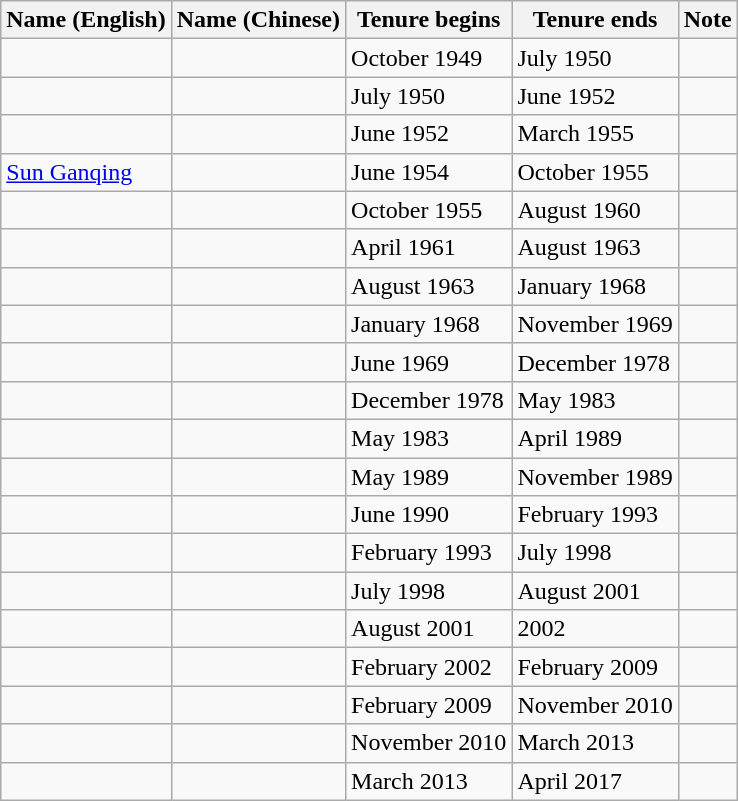<table class="wikitable">
<tr>
<th>Name (English)</th>
<th>Name (Chinese)</th>
<th>Tenure begins</th>
<th>Tenure ends</th>
<th>Note</th>
</tr>
<tr>
<td></td>
<td></td>
<td>October 1949</td>
<td>July 1950</td>
<td></td>
</tr>
<tr>
<td></td>
<td></td>
<td>July 1950</td>
<td>June 1952</td>
<td></td>
</tr>
<tr>
<td></td>
<td></td>
<td>June 1952</td>
<td>March 1955</td>
<td></td>
</tr>
<tr>
<td><a href='#'>Sun Ganqing</a></td>
<td></td>
<td>June 1954</td>
<td>October 1955</td>
<td></td>
</tr>
<tr>
<td></td>
<td></td>
<td>October 1955</td>
<td>August 1960</td>
<td></td>
</tr>
<tr>
<td></td>
<td></td>
<td>April 1961</td>
<td>August 1963</td>
<td></td>
</tr>
<tr>
<td></td>
<td></td>
<td>August 1963</td>
<td>January 1968</td>
<td></td>
</tr>
<tr>
<td></td>
<td></td>
<td>January 1968</td>
<td>November 1969</td>
<td></td>
</tr>
<tr>
<td></td>
<td></td>
<td>June 1969</td>
<td>December 1978</td>
<td></td>
</tr>
<tr>
<td></td>
<td></td>
<td>December 1978</td>
<td>May 1983</td>
<td></td>
</tr>
<tr>
<td></td>
<td></td>
<td>May 1983</td>
<td>April 1989</td>
<td></td>
</tr>
<tr>
<td></td>
<td></td>
<td>May 1989</td>
<td>November 1989</td>
<td></td>
</tr>
<tr>
<td></td>
<td></td>
<td>June 1990</td>
<td>February 1993</td>
<td></td>
</tr>
<tr>
<td></td>
<td></td>
<td>February 1993</td>
<td>July 1998</td>
<td></td>
</tr>
<tr>
<td></td>
<td></td>
<td>July 1998</td>
<td>August 2001</td>
<td></td>
</tr>
<tr>
<td></td>
<td></td>
<td>August 2001</td>
<td>2002</td>
<td></td>
</tr>
<tr>
<td></td>
<td></td>
<td>February 2002</td>
<td>February 2009</td>
<td></td>
</tr>
<tr>
<td></td>
<td></td>
<td>February 2009</td>
<td>November 2010</td>
<td></td>
</tr>
<tr>
<td></td>
<td></td>
<td>November 2010</td>
<td>March 2013</td>
<td></td>
</tr>
<tr>
<td></td>
<td></td>
<td>March 2013</td>
<td>April 2017</td>
<td></td>
</tr>
</table>
